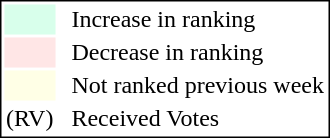<table style="border:1px solid black;">
<tr>
<td style="background:#D8FFEB; width:20px;"></td>
<td> </td>
<td>Increase in ranking</td>
</tr>
<tr>
<td style="background:#FFE6E6; width:20px;"></td>
<td> </td>
<td>Decrease in ranking</td>
</tr>
<tr>
<td style="background:#FFFFE6; width:20px;"></td>
<td> </td>
<td>Not ranked previous week</td>
</tr>
<tr>
<td>(RV)</td>
<td> </td>
<td>Received Votes</td>
</tr>
</table>
